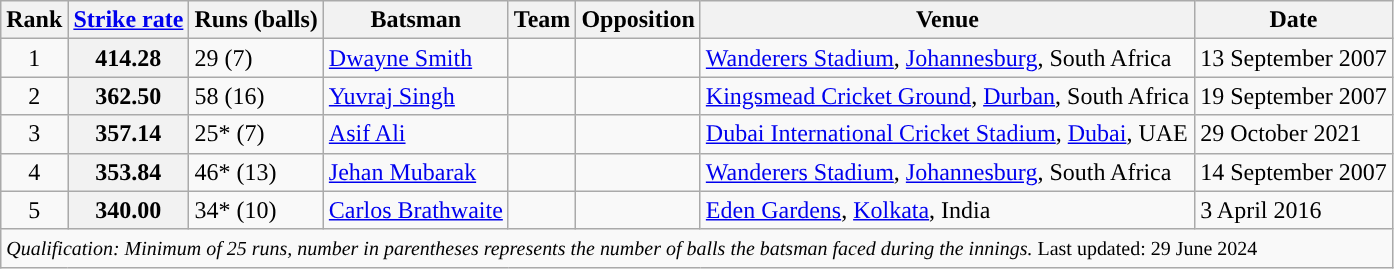<table class="wikitable sortable">
<tr>
<th>Rank</th>
<th><a href='#'>Strike rate</a></th>
<th>Runs (balls)</th>
<th>Batsman</th>
<th>Team</th>
<th>Opposition</th>
<th>Venue</th>
<th>Date</th>
</tr>
<tr>
<td align=center>1</td>
<th scope="row">414.28</th>
<td>29 (7)</td>
<td><a href='#'>Dwayne Smith</a></td>
<td></td>
<td></td>
<td><a href='#'>Wanderers Stadium</a>, <a href='#'>Johannesburg</a>, South Africa</td>
<td>13 September 2007</td>
</tr>
<tr>
<td align=center>2</td>
<th scope="row">362.50</th>
<td>58 (16)</td>
<td><a href='#'>Yuvraj Singh</a></td>
<td></td>
<td></td>
<td><a href='#'>Kingsmead Cricket Ground</a>, <a href='#'>Durban</a>, South Africa</td>
<td>19 September 2007</td>
</tr>
<tr>
<td align=center>3</td>
<th scope="row">357.14</th>
<td>25* (7)</td>
<td><a href='#'>Asif Ali</a></td>
<td></td>
<td></td>
<td><a href='#'>Dubai International Cricket Stadium</a>, <a href='#'>Dubai</a>, UAE</td>
<td>29 October 2021</td>
</tr>
<tr>
<td align=center>4</td>
<th scope="row">353.84</th>
<td>46* (13)</td>
<td><a href='#'>Jehan Mubarak</a></td>
<td></td>
<td></td>
<td><a href='#'>Wanderers Stadium</a>, <a href='#'>Johannesburg</a>, South Africa</td>
<td>14 September 2007</td>
</tr>
<tr>
<td align=center>5</td>
<th scope="row">340.00</th>
<td>34* (10)</td>
<td><a href='#'>Carlos Brathwaite</a></td>
<td></td>
<td></td>
<td><a href='#'>Eden Gardens</a>, <a href='#'>Kolkata</a>, India</td>
<td>3 April 2016</td>
</tr>
<tr class="sortbottom">
<td scope="row" colspan=9><small><em> Qualification: Minimum of 25 runs, number in parentheses represents the number of balls the batsman faced during the innings.</em> Last updated: 29 June 2024</small></td>
</tr>
</table>
